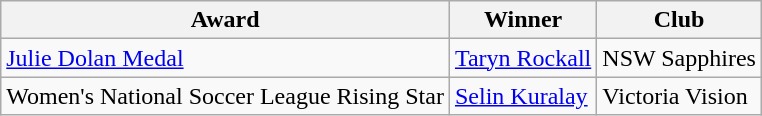<table class="wikitable">
<tr>
<th>Award</th>
<th>Winner</th>
<th>Club</th>
</tr>
<tr>
<td><a href='#'>Julie Dolan Medal</a></td>
<td> <a href='#'>Taryn Rockall</a></td>
<td>NSW Sapphires</td>
</tr>
<tr>
<td>Women's National Soccer League Rising Star</td>
<td> <a href='#'>Selin Kuralay</a></td>
<td>Victoria Vision</td>
</tr>
</table>
